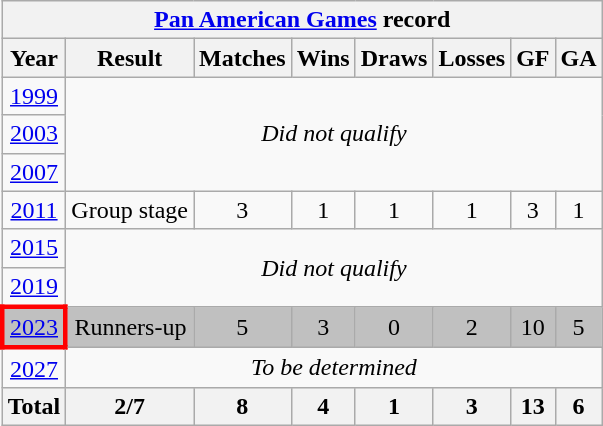<table class="wikitable" style="text-align: center;">
<tr>
<th colspan=9><a href='#'>Pan American Games</a> record</th>
</tr>
<tr>
<th>Year</th>
<th>Result</th>
<th>Matches</th>
<th>Wins</th>
<th>Draws</th>
<th>Losses</th>
<th>GF</th>
<th>GA</th>
</tr>
<tr>
<td> <a href='#'>1999</a></td>
<td rowspan=3 colspan=7><em>Did not qualify</em></td>
</tr>
<tr>
<td> <a href='#'>2003</a></td>
</tr>
<tr>
<td> <a href='#'>2007</a></td>
</tr>
<tr>
<td> <a href='#'>2011</a></td>
<td>Group stage</td>
<td>3</td>
<td>1</td>
<td>1</td>
<td>1</td>
<td>3</td>
<td>1</td>
</tr>
<tr>
<td> <a href='#'>2015</a></td>
<td rowspan=2 colspan=7><em>Did not qualify</em></td>
</tr>
<tr>
<td> <a href='#'>2019</a></td>
</tr>
<tr bgcolor=silver>
<td style="border: 3px solid red"> <a href='#'>2023</a></td>
<td>Runners-up</td>
<td>5</td>
<td>3</td>
<td>0</td>
<td>2</td>
<td>10</td>
<td>5</td>
</tr>
<tr>
<td> <a href='#'>2027</a></td>
<td colspan=7><em>To be determined</em></td>
</tr>
<tr>
<th><strong>Total</strong></th>
<th>2/7</th>
<th>8</th>
<th>4</th>
<th>1</th>
<th>3</th>
<th>13</th>
<th>6</th>
</tr>
</table>
